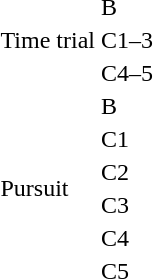<table>
<tr>
<td rowspan=3>Time trial<br></td>
<td>B</td>
<td></td>
<td></td>
<td></td>
</tr>
<tr>
<td>C1–3</td>
<td></td>
<td></td>
<td></td>
</tr>
<tr>
<td>C4–5</td>
<td></td>
<td></td>
<td></td>
</tr>
<tr>
<td rowspan=6>Pursuit<br></td>
<td>B</td>
<td></td>
<td></td>
<td></td>
</tr>
<tr>
<td>C1</td>
<td></td>
<td></td>
<td></td>
</tr>
<tr>
<td>C2</td>
<td></td>
<td></td>
<td></td>
</tr>
<tr>
<td>C3</td>
<td></td>
<td></td>
<td></td>
</tr>
<tr>
<td>C4</td>
<td></td>
<td></td>
<td></td>
</tr>
<tr>
<td>C5</td>
<td></td>
<td></td>
<td></td>
</tr>
</table>
